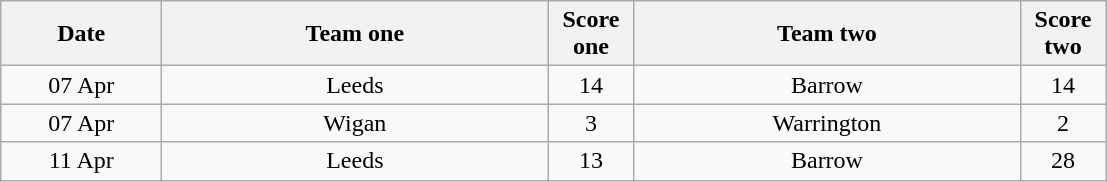<table class="wikitable" style="text-align: center">
<tr>
<th width=100>Date</th>
<th width=250>Team one</th>
<th width=50>Score one</th>
<th width=250>Team two</th>
<th width=50>Score two</th>
</tr>
<tr>
<td>07 Apr</td>
<td>Leeds</td>
<td>14</td>
<td>Barrow</td>
<td>14</td>
</tr>
<tr>
<td>07 Apr</td>
<td>Wigan</td>
<td>3</td>
<td>Warrington</td>
<td>2</td>
</tr>
<tr>
<td>11 Apr</td>
<td>Leeds</td>
<td>13</td>
<td>Barrow</td>
<td>28</td>
</tr>
</table>
